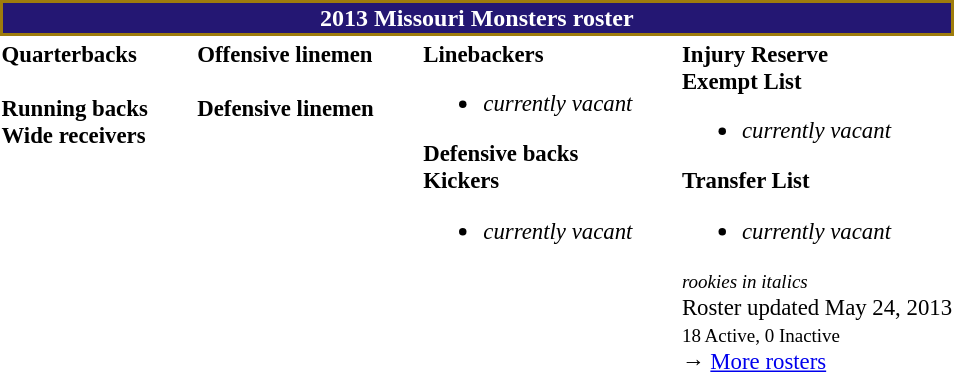<table class="toccolours" style="text-align: left;">
<tr>
<th colspan="7" style="background:#241773; border:2px solid #9E7C0C; color:#FFFFFF; text-align:center;"><strong>2013 Missouri Monsters roster</strong></th>
</tr>
<tr>
<td style="font-size: 95%;" valign="top"><strong>Quarterbacks</strong><br><br><strong>Running backs</strong>
<br><strong>Wide receivers</strong>


</td>
<td style="width: 25px;"></td>
<td style="font-size: 95%;" valign="top"><strong>Offensive linemen</strong><br>



<br><strong>Defensive linemen</strong>


</td>
<td style="width: 25px;"></td>
<td style="font-size: 95%;" valign="top"><strong>Linebackers</strong><br><ul><li><em>currently vacant</em></li></ul><strong>Defensive backs</strong>




<br><strong>Kickers</strong><ul><li><em>currently vacant</em></li></ul></td>
<td style="width: 25px;"></td>
<td style="font-size: 95%;" valign="top"><strong>Injury Reserve</strong><br><strong>Exempt List</strong><ul><li><em>currently vacant</em></li></ul><strong>Transfer List</strong><ul><li><em>currently vacant</em></li></ul><small><em>rookies in italics</em></small><br>
Roster updated May 24, 2013<br>
<small>18 Active, 0 Inactive</small><br>→ <a href='#'>More rosters</a></td>
</tr>
<tr>
</tr>
</table>
